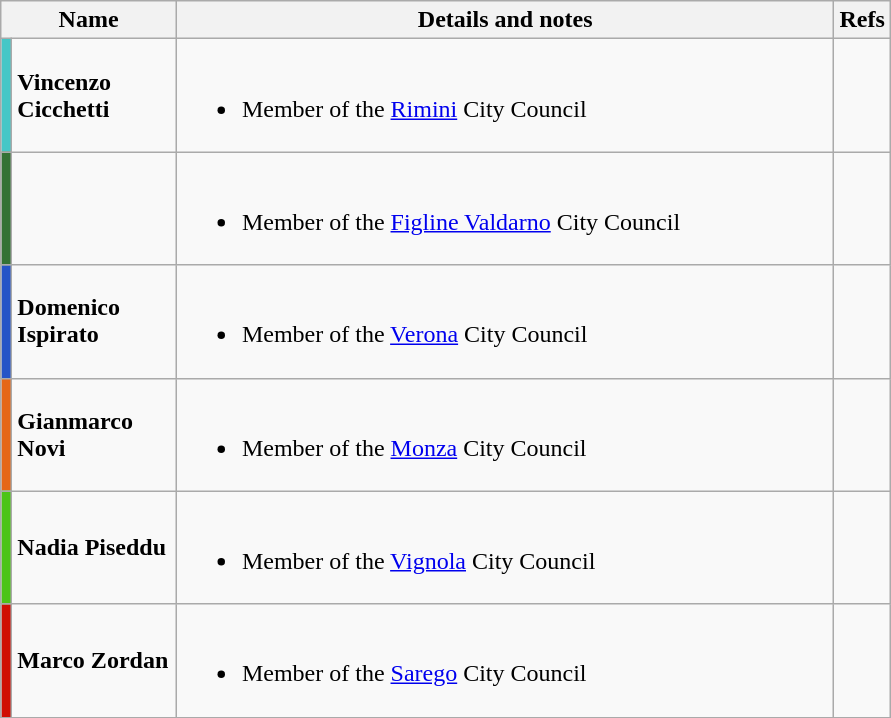<table class="wikitable" style="text-align:left; width:47%;">
<tr>
<th colspan=2 width=20%>Name</th>
<th width=70%>Details and notes</th>
<th>Refs</th>
</tr>
<tr>
<td style="color:inherit;background:#46C7C7;"></td>
<td><strong>Vincenzo Cicchetti</strong></td>
<td width = 80%><br><ul><li>Member of the <a href='#'>Rimini</a> City Council</li></ul></td>
<td></td>
</tr>
<tr>
<td style="color:inherit;background:#347235;"></td>
<td></td>
<td width = 80%><br><ul><li>Member of the <a href='#'>Figline Valdarno</a> City Council</li></ul></td>
<td></td>
</tr>
<tr>
<td style="color:inherit;background:#2554C7;"></td>
<td><strong>Domenico Ispirato</strong></td>
<td width = 80%><br><ul><li>Member of the <a href='#'>Verona</a> City Council</li></ul></td>
<td></td>
</tr>
<tr>
<td style="color:inherit;background:#E56717;"></td>
<td><strong>Gianmarco Novi</strong></td>
<td width = 80%><br><ul><li>Member of the <a href='#'>Monza</a> City Council</li></ul></td>
<td></td>
</tr>
<tr>
<td style="color:inherit;background:#4CC417;"></td>
<td><strong>Nadia Piseddu</strong></td>
<td width = 80%><br><ul><li>Member of the <a href='#'>Vignola</a> City Council</li></ul></td>
<td></td>
</tr>
<tr>
<td style="color:inherit;background:#D00E03;"></td>
<td><strong>Marco Zordan</strong></td>
<td width = 80%><br><ul><li>Member of the <a href='#'>Sarego</a> City Council</li></ul></td>
<td></td>
</tr>
</table>
